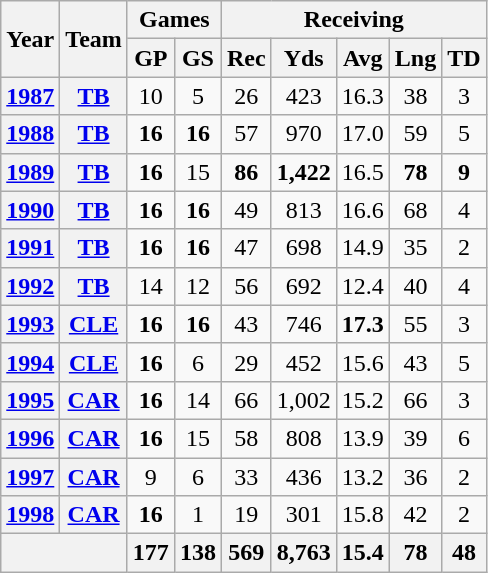<table class="wikitable" style="text-align:center;">
<tr>
<th rowspan="2">Year</th>
<th rowspan="2">Team</th>
<th colspan="2">Games</th>
<th colspan="5">Receiving</th>
</tr>
<tr>
<th>GP</th>
<th>GS</th>
<th>Rec</th>
<th>Yds</th>
<th>Avg</th>
<th>Lng</th>
<th>TD</th>
</tr>
<tr>
<th><a href='#'>1987</a></th>
<th><a href='#'>TB</a></th>
<td>10</td>
<td>5</td>
<td>26</td>
<td>423</td>
<td>16.3</td>
<td>38</td>
<td>3</td>
</tr>
<tr>
<th><a href='#'>1988</a></th>
<th><a href='#'>TB</a></th>
<td><strong>16</strong></td>
<td><strong>16</strong></td>
<td>57</td>
<td>970</td>
<td>17.0</td>
<td>59</td>
<td>5</td>
</tr>
<tr>
<th><a href='#'>1989</a></th>
<th><a href='#'>TB</a></th>
<td><strong>16</strong></td>
<td>15</td>
<td><strong>86</strong></td>
<td><strong>1,422</strong></td>
<td>16.5</td>
<td><strong>78</strong></td>
<td><strong>9</strong></td>
</tr>
<tr>
<th><a href='#'>1990</a></th>
<th><a href='#'>TB</a></th>
<td><strong>16</strong></td>
<td><strong>16</strong></td>
<td>49</td>
<td>813</td>
<td>16.6</td>
<td>68</td>
<td>4</td>
</tr>
<tr>
<th><a href='#'>1991</a></th>
<th><a href='#'>TB</a></th>
<td><strong>16</strong></td>
<td><strong>16</strong></td>
<td>47</td>
<td>698</td>
<td>14.9</td>
<td>35</td>
<td>2</td>
</tr>
<tr>
<th><a href='#'>1992</a></th>
<th><a href='#'>TB</a></th>
<td>14</td>
<td>12</td>
<td>56</td>
<td>692</td>
<td>12.4</td>
<td>40</td>
<td>4</td>
</tr>
<tr>
<th><a href='#'>1993</a></th>
<th><a href='#'>CLE</a></th>
<td><strong>16</strong></td>
<td><strong>16</strong></td>
<td>43</td>
<td>746</td>
<td><strong>17.3</strong></td>
<td>55</td>
<td>3</td>
</tr>
<tr>
<th><a href='#'>1994</a></th>
<th><a href='#'>CLE</a></th>
<td><strong>16</strong></td>
<td>6</td>
<td>29</td>
<td>452</td>
<td>15.6</td>
<td>43</td>
<td>5</td>
</tr>
<tr>
<th><a href='#'>1995</a></th>
<th><a href='#'>CAR</a></th>
<td><strong>16</strong></td>
<td>14</td>
<td>66</td>
<td>1,002</td>
<td>15.2</td>
<td>66</td>
<td>3</td>
</tr>
<tr>
<th><a href='#'>1996</a></th>
<th><a href='#'>CAR</a></th>
<td><strong>16</strong></td>
<td>15</td>
<td>58</td>
<td>808</td>
<td>13.9</td>
<td>39</td>
<td>6</td>
</tr>
<tr>
<th><a href='#'>1997</a></th>
<th><a href='#'>CAR</a></th>
<td>9</td>
<td>6</td>
<td>33</td>
<td>436</td>
<td>13.2</td>
<td>36</td>
<td>2</td>
</tr>
<tr>
<th><a href='#'>1998</a></th>
<th><a href='#'>CAR</a></th>
<td><strong>16</strong></td>
<td>1</td>
<td>19</td>
<td>301</td>
<td>15.8</td>
<td>42</td>
<td>2</td>
</tr>
<tr>
<th colspan="2"></th>
<th>177</th>
<th>138</th>
<th>569</th>
<th>8,763</th>
<th>15.4</th>
<th>78</th>
<th>48</th>
</tr>
</table>
